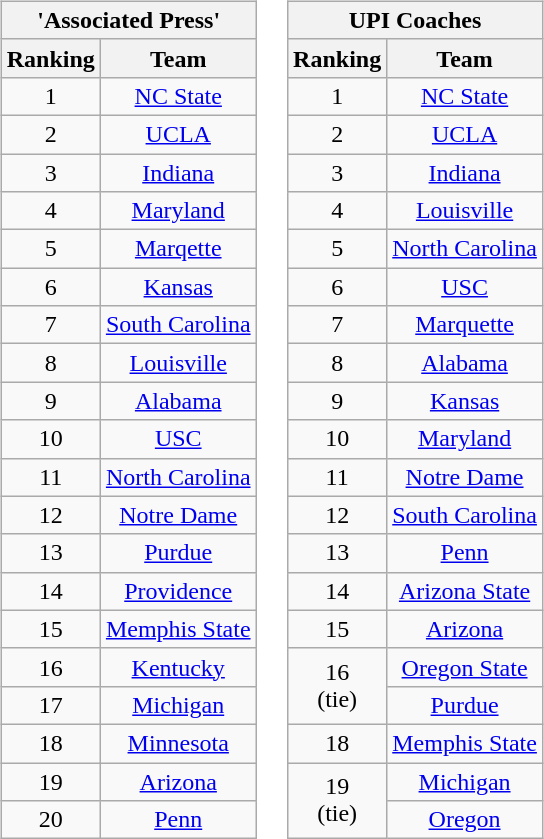<table>
<tr style="vertical-align:top;">
<td><br><table class="wikitable" style="text-align:center;">
<tr>
<th colspan=2>'Associated Press'</th>
</tr>
<tr>
<th>Ranking</th>
<th>Team</th>
</tr>
<tr>
<td>1</td>
<td><a href='#'>NC State</a></td>
</tr>
<tr>
<td>2</td>
<td><a href='#'>UCLA</a></td>
</tr>
<tr>
<td>3</td>
<td><a href='#'>Indiana</a></td>
</tr>
<tr>
<td>4</td>
<td><a href='#'>Maryland</a></td>
</tr>
<tr>
<td>5</td>
<td><a href='#'>Marqette</a></td>
</tr>
<tr>
<td>6</td>
<td><a href='#'>Kansas</a></td>
</tr>
<tr>
<td>7</td>
<td><a href='#'>South Carolina</a></td>
</tr>
<tr>
<td>8</td>
<td><a href='#'>Louisville</a></td>
</tr>
<tr>
<td>9</td>
<td><a href='#'>Alabama</a></td>
</tr>
<tr>
<td>10</td>
<td><a href='#'>USC</a></td>
</tr>
<tr>
<td>11</td>
<td><a href='#'>North Carolina</a></td>
</tr>
<tr>
<td>12</td>
<td><a href='#'>Notre Dame</a></td>
</tr>
<tr>
<td>13</td>
<td><a href='#'>Purdue</a></td>
</tr>
<tr>
<td>14</td>
<td><a href='#'>Providence</a></td>
</tr>
<tr>
<td>15</td>
<td><a href='#'>Memphis State</a></td>
</tr>
<tr>
<td>16</td>
<td><a href='#'>Kentucky</a></td>
</tr>
<tr>
<td>17</td>
<td><a href='#'>Michigan</a></td>
</tr>
<tr>
<td>18</td>
<td><a href='#'>Minnesota</a></td>
</tr>
<tr>
<td>19</td>
<td><a href='#'>Arizona</a></td>
</tr>
<tr>
<td>20</td>
<td><a href='#'>Penn</a></td>
</tr>
</table>
</td>
<td><br><table class="wikitable" style="text-align:center;">
<tr>
<th colspan=2><strong>UPI Coaches</strong></th>
</tr>
<tr>
<th>Ranking</th>
<th>Team</th>
</tr>
<tr>
<td>1</td>
<td><a href='#'>NC State</a></td>
</tr>
<tr>
<td>2</td>
<td><a href='#'>UCLA</a></td>
</tr>
<tr>
<td>3</td>
<td><a href='#'>Indiana</a></td>
</tr>
<tr>
<td>4</td>
<td><a href='#'>Louisville</a></td>
</tr>
<tr>
<td>5</td>
<td><a href='#'>North Carolina</a></td>
</tr>
<tr>
<td>6</td>
<td><a href='#'>USC</a></td>
</tr>
<tr>
<td>7</td>
<td><a href='#'>Marquette</a></td>
</tr>
<tr>
<td>8</td>
<td><a href='#'>Alabama</a></td>
</tr>
<tr>
<td>9</td>
<td><a href='#'>Kansas</a></td>
</tr>
<tr>
<td>10</td>
<td><a href='#'>Maryland</a></td>
</tr>
<tr>
<td>11</td>
<td><a href='#'>Notre Dame</a></td>
</tr>
<tr>
<td>12</td>
<td><a href='#'>South Carolina</a></td>
</tr>
<tr>
<td>13</td>
<td><a href='#'>Penn</a></td>
</tr>
<tr>
<td>14</td>
<td><a href='#'>Arizona State</a></td>
</tr>
<tr>
<td>15</td>
<td><a href='#'>Arizona</a></td>
</tr>
<tr>
<td rowspan=2>16<br>(tie)</td>
<td><a href='#'>Oregon State</a></td>
</tr>
<tr>
<td><a href='#'>Purdue</a></td>
</tr>
<tr>
<td>18</td>
<td><a href='#'>Memphis State</a></td>
</tr>
<tr>
<td rowspan=2>19<br>(tie)</td>
<td><a href='#'>Michigan</a></td>
</tr>
<tr>
<td><a href='#'>Oregon</a></td>
</tr>
</table>
</td>
</tr>
</table>
